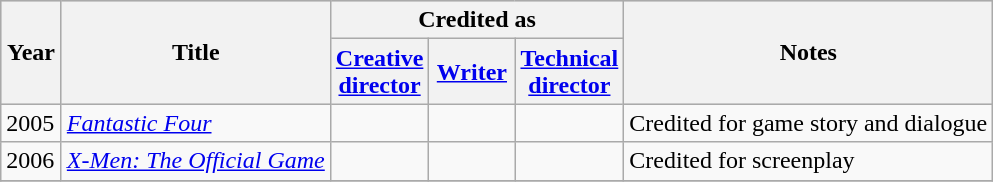<table class="wikitable">
<tr style="background:#ccc; text-align:center;">
<th rowspan="2" style="width:33px;">Year</th>
<th rowspan="2">Title</th>
<th colspan="3">Credited as</th>
<th rowspan="2">Notes</th>
</tr>
<tr>
<th width=50><a href='#'>Creative director</a></th>
<th width=50><a href='#'>Writer</a></th>
<th width=50><a href='#'>Technical director</a></th>
</tr>
<tr>
<td>2005</td>
<td><em><a href='#'>Fantastic Four</a></em></td>
<td></td>
<td></td>
<td></td>
<td>Credited for game story and dialogue</td>
</tr>
<tr>
<td>2006</td>
<td><em><a href='#'>X-Men: The Official Game</a></em></td>
<td></td>
<td></td>
<td></td>
<td>Credited for screenplay</td>
</tr>
<tr>
</tr>
</table>
